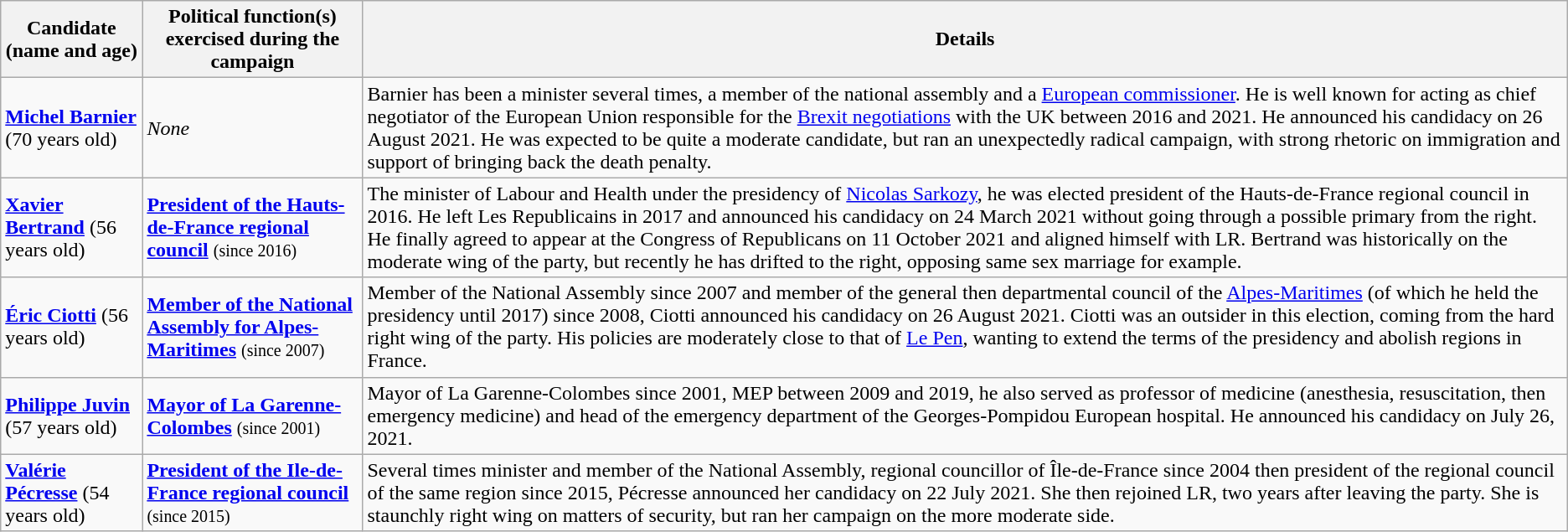<table class="wikitable">
<tr>
<th>Candidate (name and age)</th>
<th>Political function(s) exercised during the campaign</th>
<th>Details</th>
</tr>
<tr>
<td><strong><a href='#'>Michel Barnier</a></strong> (70 years old)</td>
<td><em>None</em></td>
<td>Barnier has been a minister several times, a member of the national assembly and a <a href='#'>European commissioner</a>. He is well known for acting as chief negotiator of the European Union responsible for the <a href='#'>Brexit negotiations</a> with the UK between 2016 and 2021. He announced his candidacy on 26 August 2021. He was expected to be quite a moderate candidate, but ran an unexpectedly radical campaign, with strong rhetoric on immigration and support of bringing back the death penalty.</td>
</tr>
<tr>
<td><strong><a href='#'>Xavier Bertrand</a></strong> (56 years old)</td>
<td><strong><a href='#'>President of the Hauts-de-France regional council</a></strong> <small>(since 2016)</small></td>
<td>The minister of Labour and Health under the presidency of <a href='#'>Nicolas Sarkozy</a>, he was elected president of the Hauts-de-France regional council in 2016. He left Les Republicains in 2017 and announced his candidacy on 24 March 2021 without going through a possible primary from the right. He finally agreed to appear at the Congress of Republicans on 11 October 2021 and aligned himself with LR. Bertrand was historically on the moderate wing of the party, but recently he has drifted to the right, opposing same sex marriage for example.</td>
</tr>
<tr>
<td><strong><a href='#'>Éric Ciotti</a></strong> (56 years old)</td>
<td><strong><a href='#'>Member of the National Assembly for Alpes-Maritimes</a></strong> <small>(since 2007)</small></td>
<td>Member of the National Assembly since 2007 and member of the general then departmental council of the <a href='#'>Alpes-Maritimes</a> (of which he held the presidency until 2017) since 2008, Ciotti announced his candidacy on 26 August 2021. Ciotti was an outsider in this election, coming from the hard right wing of the party. His policies are moderately close to that of <a href='#'>Le Pen</a>, wanting to extend the terms of the presidency and abolish regions in France.</td>
</tr>
<tr>
<td><strong><a href='#'>Philippe Juvin</a></strong> (57 years old)</td>
<td><strong><a href='#'>Mayor of La Garenne-Colombes</a></strong> <small>(since 2001)</small></td>
<td>Mayor of La Garenne-Colombes since 2001, MEP between 2009 and 2019, he also served as professor of medicine (anesthesia, resuscitation, then emergency medicine) and head of the emergency department of the Georges-Pompidou European hospital. He announced his candidacy on July 26, 2021.</td>
</tr>
<tr>
<td><strong><a href='#'>Valérie Pécresse</a></strong> (54 years old)</td>
<td><strong><a href='#'>President of the Ile-de-France regional council</a></strong> <small>(since 2015)</small></td>
<td>Several times minister and member of the National Assembly, regional councillor of Île-de-France since 2004 then president of the regional council of the same region since 2015, Pécresse announced her candidacy on 22 July 2021. She then rejoined LR, two years after leaving the  party. She is staunchly right wing on matters of security, but ran her campaign on the more moderate side.</td>
</tr>
</table>
